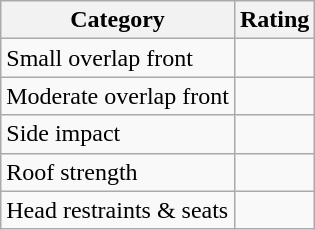<table class="wikitable">
<tr>
<th>Category</th>
<th>Rating</th>
</tr>
<tr>
<td>Small overlap front</td>
<td></td>
</tr>
<tr>
<td>Moderate overlap front</td>
<td></td>
</tr>
<tr>
<td>Side impact</td>
<td></td>
</tr>
<tr>
<td>Roof strength</td>
<td></td>
</tr>
<tr>
<td>Head restraints & seats</td>
<td></td>
</tr>
</table>
